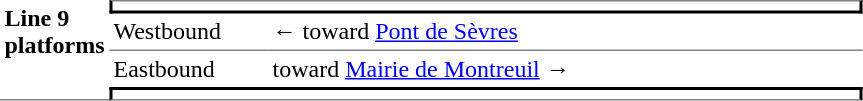<table border=0 cellspacing=0 cellpadding=3>
<tr>
<td style="border-bottom:solid 1px gray;" width=50 rowspan=10 valign=top><strong>Line 9 platforms</strong></td>
<td style="border-top:solid 1px gray;border-right:solid 2px black;border-left:solid 2px black;border-bottom:solid 2px black;text-align:center;" colspan=2></td>
</tr>
<tr>
<td style="border-bottom:solid 1px gray;" width=100>Westbound</td>
<td style="border-bottom:solid 1px gray;" width=390>←   toward <a href='#'>Pont de Sèvres</a> </td>
</tr>
<tr>
<td>Eastbound</td>
<td>   toward <a href='#'>Mairie de Montreuil</a>  →</td>
</tr>
<tr>
<td style="border-top:solid 2px black;border-right:solid 2px black;border-left:solid 2px black;border-bottom:solid 1px gray;text-align:center;" colspan=2></td>
</tr>
</table>
